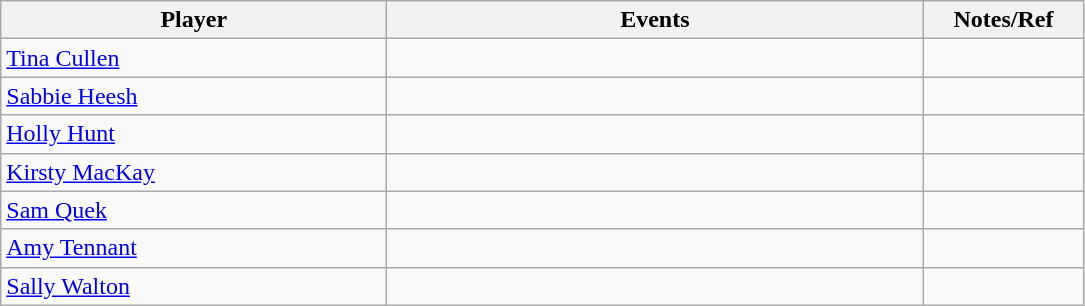<table class="wikitable">
<tr>
<th width=250>Player</th>
<th width=350>Events</th>
<th width=100>Notes/Ref</th>
</tr>
<tr>
<td> <a href='#'>Tina Cullen</a></td>
<td></td>
<td></td>
</tr>
<tr>
<td> <a href='#'>Sabbie Heesh</a></td>
<td></td>
<td></td>
</tr>
<tr>
<td> <a href='#'>Holly Hunt</a></td>
<td></td>
<td></td>
</tr>
<tr>
<td> <a href='#'>Kirsty MacKay</a></td>
<td></td>
<td></td>
</tr>
<tr>
<td> <a href='#'>Sam Quek</a></td>
<td></td>
<td></td>
</tr>
<tr>
<td> <a href='#'>Amy Tennant</a></td>
<td></td>
<td></td>
</tr>
<tr>
<td> <a href='#'>Sally Walton</a></td>
<td></td>
<td></td>
</tr>
</table>
